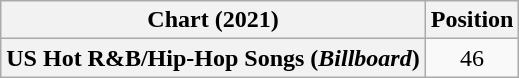<table class="wikitable plainrowheaders" style="text-align:center">
<tr>
<th scope="col">Chart (2021)</th>
<th scope="col">Position</th>
</tr>
<tr>
<th scope="row">US Hot R&B/Hip-Hop Songs (<em>Billboard</em>)</th>
<td>46</td>
</tr>
</table>
